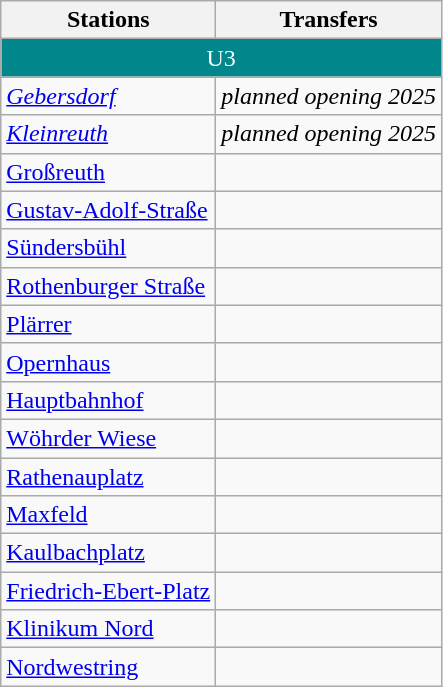<table class="wikitable" style="float: left;">
<tr>
<th>Stations</th>
<th>Transfers</th>
</tr>
<tr>
<td align="center" colspan="2" style="color: white; background-color:#00868B;">U3</td>
</tr>
<tr>
<td><em><a href='#'>Gebersdorf</a></em></td>
<td><em>planned opening 2025</em></td>
</tr>
<tr>
<td><em><a href='#'>Kleinreuth</a></em></td>
<td><em>planned opening 2025</em></td>
</tr>
<tr>
<td><a href='#'>Großreuth</a></td>
<td></td>
</tr>
<tr>
<td><a href='#'>Gustav-Adolf-Straße</a></td>
<td></td>
</tr>
<tr>
<td><a href='#'>Sündersbühl</a></td>
<td> </td>
</tr>
<tr>
<td><a href='#'>Rothenburger Straße</a></td>
<td> </td>
</tr>
<tr>
<td><a href='#'>Plärrer</a></td>
<td>     </td>
</tr>
<tr>
<td><a href='#'>Opernhaus</a></td>
<td></td>
</tr>
<tr>
<td><a href='#'>Hauptbahnhof</a></td>
<td>              </td>
</tr>
<tr>
<td><a href='#'>Wöhrder Wiese</a></td>
<td> </td>
</tr>
<tr>
<td><a href='#'>Rathenauplatz</a></td>
<td>  </td>
</tr>
<tr>
<td><a href='#'>Maxfeld</a></td>
<td></td>
</tr>
<tr>
<td><a href='#'>Kaulbachplatz</a></td>
<td></td>
</tr>
<tr>
<td><a href='#'>Friedrich-Ebert-Platz</a></td>
<td>  </td>
</tr>
<tr>
<td><a href='#'>Klinikum Nord</a></td>
<td></td>
</tr>
<tr>
<td><a href='#'>Nordwestring</a></td>
<td></td>
</tr>
</table>
